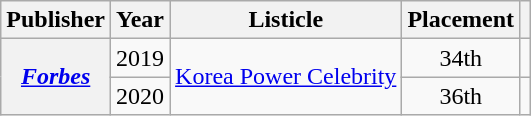<table class="wikitable plainrowheaders sortable" style="margin-right: 0;">
<tr>
<th scope="col">Publisher</th>
<th scope="col">Year</th>
<th scope="col">Listicle</th>
<th scope="col">Placement</th>
<th scope="col" class="unsortable"></th>
</tr>
<tr>
<th scope="row" rowspan="2"><em><a href='#'>Forbes</a></em></th>
<td>2019</td>
<td rowspan="2"><a href='#'>Korea Power Celebrity</a></td>
<td style="text-align:center;">34th</td>
<td style="text-align:center;"></td>
</tr>
<tr>
<td>2020</td>
<td style="text-align:center;">36th</td>
<td style="text-align:center;"></td>
</tr>
</table>
